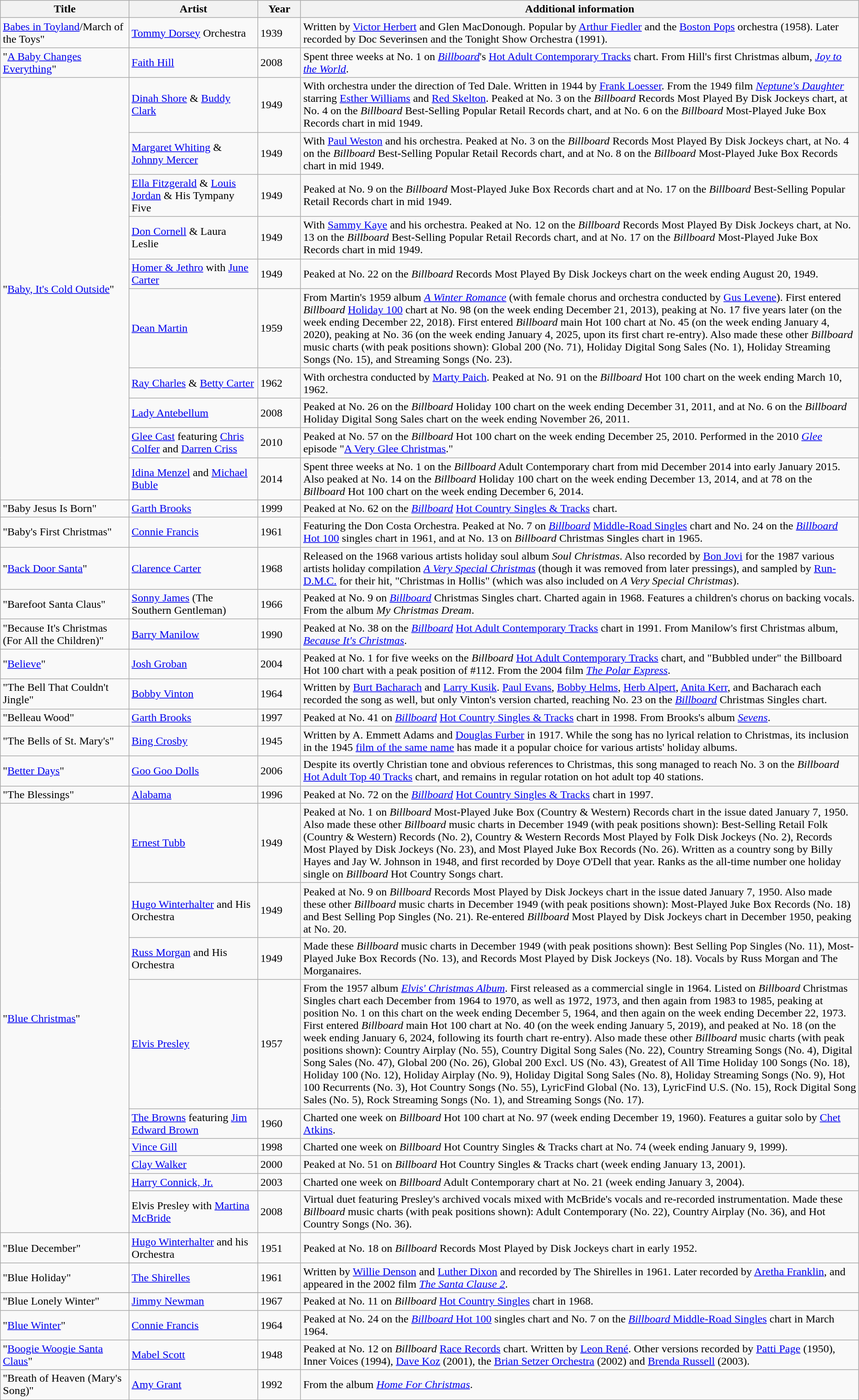<table class="wikitable sortable" style="text-align: left;" width="auto">
<tr>
<th scope="col" style="width: 15%">Title</th>
<th scope="col" style="width: 15%">Artist</th>
<th scope="col" style="width: 5%">Year</th>
<th class="unsortable" scope="col">Additional information</th>
</tr>
<tr>
<td><a href='#'>Babes in Toyland</a>/March of the Toys"</td>
<td><a href='#'>Tommy Dorsey</a> Orchestra</td>
<td>1939</td>
<td>Written by <a href='#'>Victor Herbert</a> and Glen MacDonough. Popular by <a href='#'>Arthur Fiedler</a> and the <a href='#'>Boston Pops</a> orchestra (1958). Later recorded by Doc Severinsen and the Tonight Show Orchestra (1991).</td>
</tr>
<tr>
<td>"<a href='#'>A Baby Changes Everything</a>"</td>
<td><a href='#'>Faith Hill</a></td>
<td>2008</td>
<td>Spent three weeks at No. 1 on <a href='#'><em>Billboard</em></a>'s <a href='#'>Hot Adult Contemporary Tracks</a> chart. From Hill's first Christmas album, <em><a href='#'>Joy to the World</a></em>.</td>
</tr>
<tr>
<td rowspan=10>"<a href='#'>Baby, It's Cold Outside</a>"</td>
<td><a href='#'>Dinah Shore</a> & <a href='#'>Buddy Clark</a></td>
<td>1949</td>
<td>With orchestra under the direction of Ted Dale. Written in 1944 by <a href='#'>Frank Loesser</a>. From the 1949 film <em><a href='#'>Neptune's Daughter</a></em> starring <a href='#'>Esther Williams</a> and <a href='#'>Red Skelton</a>. Peaked at No. 3 on the <em>Billboard</em> Records Most Played By Disk Jockeys chart, at No. 4 on the <em>Billboard</em> Best-Selling Popular Retail Records chart, and at No. 6 on the <em>Billboard</em> Most-Played Juke Box Records chart in mid 1949.</td>
</tr>
<tr>
<td><a href='#'>Margaret Whiting</a> & <a href='#'>Johnny Mercer</a></td>
<td>1949</td>
<td>With <a href='#'>Paul Weston</a> and his orchestra. Peaked at No. 3 on the <em>Billboard</em> Records Most Played By Disk Jockeys chart, at No. 4 on the <em>Billboard</em> Best-Selling Popular Retail Records chart, and at No. 8 on the <em>Billboard</em> Most-Played Juke Box Records chart in mid 1949.</td>
</tr>
<tr>
<td><a href='#'>Ella Fitzgerald</a> & <a href='#'>Louis Jordan</a> & His Tympany Five</td>
<td>1949</td>
<td>Peaked at No. 9 on the <em>Billboard</em> Most-Played Juke Box Records chart and at No. 17 on the <em>Billboard</em> Best-Selling Popular Retail Records chart in mid 1949.</td>
</tr>
<tr>
<td><a href='#'>Don Cornell</a> & Laura Leslie</td>
<td>1949</td>
<td>With <a href='#'>Sammy Kaye</a> and his orchestra. Peaked at No. 12 on the <em>Billboard</em> Records Most Played By Disk Jockeys chart, at No. 13 on the <em>Billboard</em> Best-Selling Popular Retail Records chart, and at No. 17 on the <em>Billboard</em> Most-Played Juke Box Records chart in mid 1949.</td>
</tr>
<tr>
<td><a href='#'>Homer & Jethro</a> with <a href='#'>June Carter</a></td>
<td>1949</td>
<td>Peaked at No. 22 on the <em>Billboard</em> Records Most Played By Disk Jockeys chart on the week ending August 20, 1949.</td>
</tr>
<tr>
<td><a href='#'>Dean Martin</a></td>
<td>1959</td>
<td>From Martin's 1959 album <em><a href='#'>A Winter Romance</a></em> (with female chorus and orchestra conducted by <a href='#'>Gus Levene</a>). First entered <em>Billboard</em> <a href='#'>Holiday 100</a> chart at No. 98 (on the week ending December 21, 2013), peaking at No. 17 five years later (on the week ending December 22, 2018). First entered <em>Billboard</em> main Hot 100 chart at No. 45 (on the week ending January 4, 2020), peaking at No. 36 (on the week ending January 4, 2025, upon its first chart re-entry). Also made these other <em>Billboard</em> music charts (with peak positions shown): Global 200 (No. 71), Holiday Digital Song Sales (No. 1), Holiday Streaming Songs (No. 15), and Streaming Songs (No. 23).</td>
</tr>
<tr>
<td><a href='#'>Ray Charles</a> & <a href='#'>Betty Carter</a></td>
<td>1962</td>
<td>With orchestra conducted by <a href='#'>Marty Paich</a>. Peaked at No. 91 on the <em>Billboard</em> Hot 100 chart on the week ending March 10, 1962.</td>
</tr>
<tr>
<td><a href='#'>Lady Antebellum</a></td>
<td>2008</td>
<td>Peaked at No. 26 on the <em>Billboard</em> Holiday 100 chart on the week ending December 31, 2011, and at No. 6 on the <em>Billboard</em> Holiday Digital Song Sales chart on the week ending November 26, 2011.</td>
</tr>
<tr>
<td><a href='#'>Glee Cast</a> featuring <a href='#'>Chris Colfer</a> and <a href='#'>Darren Criss</a></td>
<td>2010</td>
<td>Peaked at No. 57 on the <em>Billboard</em> Hot 100 chart on the week ending December 25, 2010. Performed in the 2010 <em><a href='#'>Glee</a></em> episode "<a href='#'>A Very Glee Christmas</a>."</td>
</tr>
<tr>
<td><a href='#'>Idina Menzel</a> and <a href='#'>Michael Buble</a></td>
<td>2014</td>
<td>Spent three weeks at No. 1 on the <em>Billboard</em> Adult Contemporary chart from mid December 2014 into early January 2015. Also peaked at No. 14 on the <em>Billboard</em> Holiday 100 chart on the week ending December 13, 2014, and at 78 on the <em>Billboard</em> Hot 100 chart on the week ending December 6, 2014.</td>
</tr>
<tr>
<td>"Baby Jesus Is Born"</td>
<td><a href='#'>Garth Brooks</a></td>
<td>1999</td>
<td>Peaked at No. 62 on the <em><a href='#'>Billboard</a></em> <a href='#'>Hot Country Singles & Tracks</a> chart.</td>
</tr>
<tr>
<td>"Baby's First Christmas"</td>
<td><a href='#'>Connie Francis</a></td>
<td>1961</td>
<td>Featuring the Don Costa Orchestra. Peaked at No. 7 on <em><a href='#'>Billboard</a></em> <a href='#'>Middle-Road Singles</a> chart and No. 24 on the <a href='#'><em>Billboard</em> Hot 100</a> singles chart in 1961, and at No. 13 on <em>Billboard</em> Christmas Singles chart in 1965.</td>
</tr>
<tr>
<td>"<a href='#'>Back Door Santa</a>"</td>
<td><a href='#'>Clarence Carter</a></td>
<td>1968</td>
<td>Released on the 1968 various artists holiday soul album <em>Soul Christmas</em>. Also recorded by <a href='#'>Bon Jovi</a> for the 1987 various artists holiday compilation <em><a href='#'>A Very Special Christmas</a></em> (though it was removed from later pressings), and sampled by <a href='#'>Run-D.M.C.</a> for their hit, "Christmas in Hollis" (which was also included on <em>A Very Special Christmas</em>).</td>
</tr>
<tr>
<td>"Barefoot Santa Claus"</td>
<td><a href='#'>Sonny James</a> (The Southern Gentleman)</td>
<td>1966</td>
<td>Peaked at No. 9 on <em><a href='#'>Billboard</a></em> Christmas Singles chart. Charted again in 1968. Features a children's chorus on backing vocals. From the album <em>My Christmas Dream</em>.</td>
</tr>
<tr>
<td>"Because It's Christmas (For All the Children)"</td>
<td><a href='#'>Barry Manilow</a></td>
<td>1990</td>
<td>Peaked at No. 38 on the <em><a href='#'>Billboard</a></em> <a href='#'>Hot Adult Contemporary Tracks</a> chart in 1991. From Manilow's first Christmas album, <em><a href='#'>Because It's Christmas</a></em>.</td>
</tr>
<tr>
<td>"<a href='#'>Believe</a>"</td>
<td><a href='#'>Josh Groban</a></td>
<td>2004</td>
<td>Peaked at No. 1 for five weeks on the <em>Billboard</em> <a href='#'>Hot Adult Contemporary Tracks</a> chart, and "Bubbled under" the Billboard Hot 100 chart with a peak position of #112. From the 2004 film <em><a href='#'>The Polar Express</a></em>.</td>
</tr>
<tr>
<td>"The Bell That Couldn't Jingle"</td>
<td><a href='#'>Bobby Vinton</a></td>
<td>1964</td>
<td>Written by <a href='#'>Burt Bacharach</a> and <a href='#'>Larry Kusik</a>. <a href='#'>Paul Evans</a>, <a href='#'>Bobby Helms</a>, <a href='#'>Herb Alpert</a>, <a href='#'>Anita Kerr</a>, and Bacharach each recorded the song as well, but only Vinton's version charted, reaching No. 23 on the <em><a href='#'>Billboard</a></em> Christmas Singles chart.</td>
</tr>
<tr>
<td>"Belleau Wood"</td>
<td><a href='#'>Garth Brooks</a></td>
<td>1997</td>
<td>Peaked at No. 41 on <em><a href='#'>Billboard</a></em> <a href='#'>Hot Country Singles & Tracks</a> chart in 1998. From Brooks's album <em><a href='#'>Sevens</a></em>.</td>
</tr>
<tr>
<td>"The Bells of St. Mary's"</td>
<td><a href='#'>Bing Crosby</a></td>
<td>1945</td>
<td>Written by A. Emmett Adams and <a href='#'>Douglas Furber</a> in 1917. While the song has no lyrical relation to Christmas, its inclusion in the 1945 <a href='#'>film of the same name</a> has made it a popular choice for various artists' holiday albums.</td>
</tr>
<tr>
<td>"<a href='#'>Better Days</a>"</td>
<td><a href='#'>Goo Goo Dolls</a></td>
<td>2006</td>
<td>Despite its overtly Christian tone and obvious references to Christmas, this song managed to reach No. 3 on the <em>Billboard</em> <a href='#'>Hot Adult Top 40 Tracks</a> chart, and remains in regular rotation on hot adult top 40 stations.</td>
</tr>
<tr>
<td>"The Blessings"</td>
<td><a href='#'>Alabama</a></td>
<td>1996</td>
<td>Peaked at No. 72 on the <em><a href='#'>Billboard</a></em> <a href='#'>Hot Country Singles & Tracks</a> chart in 1997.</td>
</tr>
<tr>
<td rowspan=9>"<a href='#'>Blue Christmas</a>"</td>
<td><a href='#'>Ernest Tubb</a></td>
<td>1949</td>
<td>Peaked at No. 1 on <em>Billboard</em> Most-Played Juke Box (Country & Western) Records chart in the issue dated January 7, 1950. Also made these other <em>Billboard</em> music charts in December 1949 (with peak positions shown): Best-Selling Retail Folk (Country & Western) Records (No. 2), Country & Western Records Most Played by Folk Disk Jockeys (No. 2), Records Most Played by Disk Jockeys (No. 23), and Most Played Juke Box Records (No. 26). Written as a country song by Billy Hayes and Jay W. Johnson in 1948, and first recorded by Doye O'Dell that year. Ranks as the all-time number one holiday single on <em>Billboard</em> Hot Country Songs chart.</td>
</tr>
<tr>
<td><a href='#'>Hugo Winterhalter</a> and His Orchestra</td>
<td>1949</td>
<td>Peaked at No. 9 on <em>Billboard</em> Records Most Played by Disk Jockeys chart in the issue dated January 7, 1950. Also made these other <em>Billboard</em> music charts in December 1949 (with peak positions shown): Most-Played Juke Box Records (No. 18) and Best Selling Pop Singles (No. 21). Re-entered <em>Billboard</em> Most Played by Disk Jockeys chart in December 1950, peaking at No. 20.</td>
</tr>
<tr>
<td><a href='#'>Russ Morgan</a> and His Orchestra</td>
<td>1949</td>
<td>Made these <em>Billboard</em> music charts in December 1949 (with peak positions shown): Best Selling Pop Singles (No. 11), Most-Played Juke Box Records (No. 13), and Records Most Played by Disk Jockeys (No. 18). Vocals by Russ Morgan and The Morganaires.</td>
</tr>
<tr>
<td><a href='#'>Elvis Presley</a></td>
<td>1957</td>
<td>From the 1957 album <em><a href='#'>Elvis' Christmas Album</a></em>. First released as a commercial single in 1964. Listed on <em>Billboard</em> Christmas Singles chart each December from 1964 to 1970, as well as 1972, 1973, and then again from 1983 to 1985, peaking at position No. 1 on this chart on the week ending December 5, 1964, and then again on the week ending December 22, 1973. First entered <em>Billboard</em> main Hot 100 chart at No. 40 (on the week ending January 5, 2019), and peaked at No. 18 (on the week ending January 6, 2024, following its fourth chart re-entry). Also made these other <em>Billboard</em> music charts (with peak positions shown): Country Airplay (No. 55), Country Digital Song Sales (No. 22), Country Streaming Songs (No. 4), Digital Song Sales (No. 47), Global 200 (No. 26), Global 200 Excl. US (No. 43), Greatest of All Time Holiday 100 Songs (No. 18), Holiday 100 (No. 12), Holiday Airplay (No. 9), Holiday Digital Song Sales (No. 8), Holiday Streaming Songs (No. 9), Hot 100 Recurrents (No. 3), Hot Country Songs (No. 55), LyricFind Global (No. 13), LyricFind U.S. (No. 15), Rock Digital Song Sales (No. 5), Rock Streaming Songs (No. 1), and Streaming Songs (No. 17).</td>
</tr>
<tr>
<td><a href='#'>The Browns</a> featuring <a href='#'>Jim Edward Brown</a></td>
<td>1960</td>
<td>Charted one week on <em>Billboard</em> Hot 100 chart at No. 97 (week ending December 19, 1960). Features a guitar solo by <a href='#'>Chet Atkins</a>.</td>
</tr>
<tr>
<td><a href='#'>Vince Gill</a></td>
<td>1998</td>
<td>Charted one week on <em>Billboard</em> Hot Country Singles & Tracks chart at No. 74 (week ending January 9, 1999).</td>
</tr>
<tr>
<td><a href='#'>Clay Walker</a></td>
<td>2000</td>
<td>Peaked at No. 51 on <em>Billboard</em> Hot Country Singles & Tracks chart (week ending January 13, 2001).</td>
</tr>
<tr>
<td><a href='#'>Harry Connick, Jr.</a></td>
<td>2003</td>
<td>Charted one week on <em>Billboard</em> Adult Contemporary chart at No. 21 (week ending January 3, 2004).</td>
</tr>
<tr>
<td>Elvis Presley with <a href='#'>Martina McBride</a></td>
<td>2008</td>
<td>Virtual duet featuring Presley's archived vocals mixed with McBride's vocals and re-recorded instrumentation. Made these <em>Billboard</em> music charts (with peak positions shown): Adult Contemporary (No. 22), Country Airplay (No. 36), and Hot Country Songs (No. 36).</td>
</tr>
<tr>
<td>"Blue December"</td>
<td><a href='#'>Hugo Winterhalter</a> and his Orchestra</td>
<td>1951</td>
<td>Peaked at No. 18 on <em>Billboard</em> Records Most Played by Disk Jockeys chart in early 1952.</td>
</tr>
<tr>
<td>"Blue Holiday"</td>
<td><a href='#'>The Shirelles</a></td>
<td>1961</td>
<td>Written by <a href='#'>Willie Denson</a> and <a href='#'>Luther Dixon</a> and recorded by The Shirelles in 1961. Later recorded by <a href='#'>Aretha Franklin</a>, and appeared in the 2002 film <em><a href='#'>The Santa Clause 2</a></em>.</td>
</tr>
<tr>
</tr>
<tr>
<td>"Blue Lonely Winter"</td>
<td><a href='#'>Jimmy Newman</a></td>
<td>1967</td>
<td>Peaked at No. 11 on <em>Billboard</em> <a href='#'>Hot Country Singles</a> chart in 1968.</td>
</tr>
<tr>
<td>"<a href='#'>Blue Winter</a>"</td>
<td><a href='#'>Connie Francis</a></td>
<td>1964</td>
<td>Peaked at No. 24 on the <a href='#'><em>Billboard</em> Hot 100</a> singles chart and No. 7 on the <a href='#'><em>Billboard</em> Middle-Road Singles</a> chart in March 1964.</td>
</tr>
<tr>
<td>"<a href='#'>Boogie Woogie Santa Claus</a>"</td>
<td><a href='#'>Mabel Scott</a></td>
<td>1948</td>
<td>Peaked at No. 12 on <em>Billboard</em> <a href='#'>Race Records</a> chart. Written by <a href='#'>Leon René</a>. Other versions recorded by <a href='#'>Patti Page</a> (1950), Inner Voices (1994), <a href='#'>Dave Koz</a> (2001), the <a href='#'>Brian Setzer Orchestra</a> (2002) and <a href='#'>Brenda Russell</a> (2003).</td>
</tr>
<tr>
<td>"Breath of Heaven (Mary's Song)"</td>
<td><a href='#'>Amy Grant</a></td>
<td>1992</td>
<td>From the album <em><a href='#'>Home For Christmas</a></em>.</td>
</tr>
</table>
